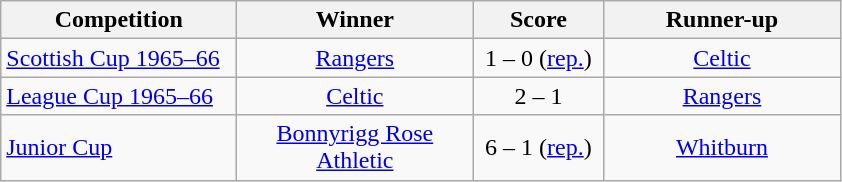<table class="wikitable" style="text-align: center;">
<tr>
<th width=150>Competition</th>
<th width=150>Winner</th>
<th width=80>Score</th>
<th width=150>Runner-up</th>
</tr>
<tr>
<td align=left><a href='#'>Scottish Cup 1965–66</a></td>
<td><a href='#'>Rangers</a></td>
<td align=center>1 – 0 (<a href='#'>rep.</a>)</td>
<td><a href='#'>Celtic</a></td>
</tr>
<tr>
<td align=left><a href='#'>League Cup 1965–66</a></td>
<td><a href='#'>Celtic</a></td>
<td align=center>2 – 1</td>
<td><a href='#'>Rangers</a></td>
</tr>
<tr>
<td align=left><a href='#'>Junior Cup</a></td>
<td><a href='#'>Bonnyrigg Rose Athletic</a></td>
<td align=center>6 – 1 (<a href='#'>rep.</a>)</td>
<td><a href='#'>Whitburn</a></td>
</tr>
</table>
